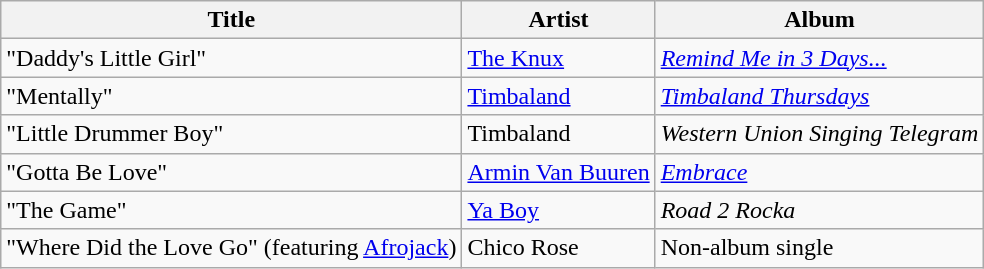<table class="wikitable sortable">
<tr>
<th>Title</th>
<th>Artist</th>
<th>Album</th>
</tr>
<tr>
<td>"Daddy's Little Girl"</td>
<td><a href='#'>The Knux</a></td>
<td><em><a href='#'>Remind Me in 3 Days...</a></em></td>
</tr>
<tr>
<td>"Mentally"</td>
<td><a href='#'>Timbaland</a></td>
<td><em><a href='#'>Timbaland Thursdays</a></em></td>
</tr>
<tr>
<td>"Little Drummer Boy"</td>
<td>Timbaland</td>
<td><em>Western Union Singing Telegram</em></td>
</tr>
<tr>
<td>"Gotta Be Love"</td>
<td><a href='#'>Armin Van Buuren</a></td>
<td><em><a href='#'>Embrace</a></em></td>
</tr>
<tr>
<td>"The Game"</td>
<td><a href='#'>Ya Boy</a></td>
<td><em>Road 2 Rocka</em></td>
</tr>
<tr>
<td>"Where Did the Love Go" (featuring <a href='#'>Afrojack</a>)</td>
<td>Chico Rose</td>
<td>Non-album single</td>
</tr>
</table>
